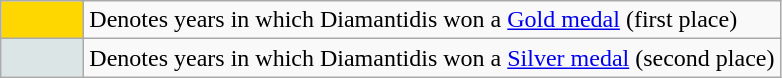<table class="wikitable">
<tr>
<td style="background:#FFD700; width:3em;"></td>
<td>Denotes years in which Diamantidis won a <a href='#'>Gold medal</a> (first place)</td>
</tr>
<tr>
<td style="background:#DCE5E5; width:3em;"></td>
<td>Denotes years in which Diamantidis won a <a href='#'>Silver medal</a> (second place)</td>
</tr>
</table>
